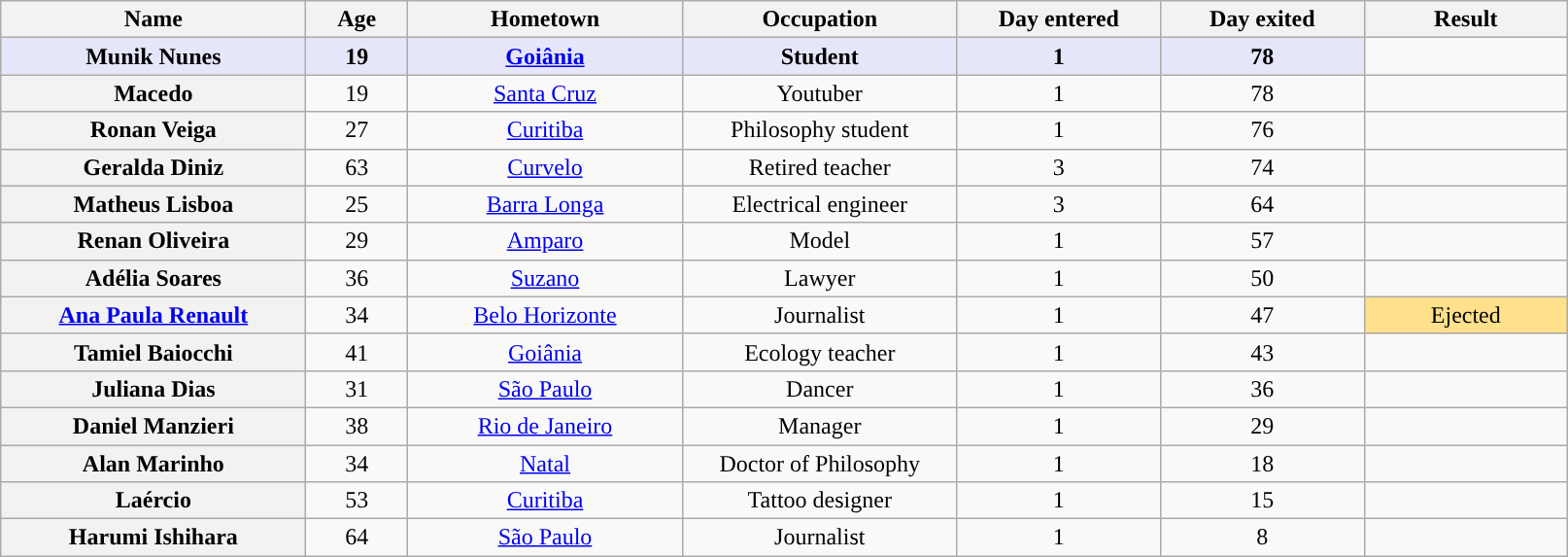<table class="wikitable sortable" style="text-align:center;">
<tr>
<th scope="col" width="15.0%">Name</th>
<th scope="col" width="05.0%">Age</th>
<th scope="col" width="13.5%">Hometown</th>
<th scope="col" width="13.5%">Occupation</th>
<th scope="col" width="10.0%">Day entered</th>
<th scope="col" width="10.0%">Day exited</th>
<th scope="col" width="10.0%">Result</th>
</tr>
<tr>
<td bgcolor="E6E6FA"><strong>Munik Nunes</strong></td>
<td bgcolor="E6E6FA"><strong>19</strong></td>
<td bgcolor="E6E6FA"><strong><a href='#'>Goiânia</a></strong></td>
<td bgcolor="E6E6FA"><strong>Student</strong></td>
<td bgcolor="E6E6FA"><strong>1</strong></td>
<td bgcolor="E6E6FA"><strong>78</strong></td>
<td></td>
</tr>
<tr>
<th> Macedo</th>
<td>19</td>
<td><a href='#'>Santa Cruz</a></td>
<td>Youtuber</td>
<td>1</td>
<td>78</td>
<td></td>
</tr>
<tr>
<th>Ronan Veiga</th>
<td>27</td>
<td><a href='#'>Curitiba</a></td>
<td>Philosophy student</td>
<td>1</td>
<td>76</td>
<td></td>
</tr>
<tr>
<th>Geralda Diniz</th>
<td>63</td>
<td><a href='#'>Curvelo</a></td>
<td>Retired teacher</td>
<td>3</td>
<td>74</td>
<td></td>
</tr>
<tr>
<th>Matheus Lisboa</th>
<td>25</td>
<td><a href='#'>Barra Longa</a></td>
<td>Electrical engineer</td>
<td>3</td>
<td>64</td>
<td></td>
</tr>
<tr>
<th>Renan Oliveira</th>
<td>29</td>
<td><a href='#'>Amparo</a></td>
<td>Model</td>
<td>1</td>
<td>57</td>
<td></td>
</tr>
<tr>
<th>Adélia Soares</th>
<td>36</td>
<td><a href='#'>Suzano</a></td>
<td>Lawyer</td>
<td>1</td>
<td>50</td>
<td></td>
</tr>
<tr>
<th><a href='#'>Ana Paula Renault</a></th>
<td>34</td>
<td><a href='#'>Belo Horizonte</a></td>
<td>Journalist</td>
<td>1</td>
<td>47</td>
<td bgcolor=FFE08B>Ejected</td>
</tr>
<tr>
<th>Tamiel Baiocchi</th>
<td>41</td>
<td><a href='#'>Goiânia</a></td>
<td>Ecology teacher</td>
<td>1</td>
<td>43</td>
<td></td>
</tr>
<tr>
<th>Juliana Dias</th>
<td>31</td>
<td><a href='#'>São Paulo</a></td>
<td>Dancer</td>
<td>1</td>
<td>36</td>
<td></td>
</tr>
<tr>
<th>Daniel Manzieri</th>
<td>38</td>
<td><a href='#'>Rio de Janeiro</a></td>
<td>Manager</td>
<td>1</td>
<td>29</td>
<td></td>
</tr>
<tr>
<th>Alan Marinho</th>
<td>34</td>
<td><a href='#'>Natal</a></td>
<td>Doctor of Philosophy</td>
<td>1</td>
<td>18</td>
<td></td>
</tr>
<tr>
<th>Laércio </th>
<td>53</td>
<td><a href='#'>Curitiba</a></td>
<td>Tattoo designer</td>
<td>1</td>
<td>15</td>
<td></td>
</tr>
<tr>
<th>Harumi Ishihara</th>
<td>64</td>
<td><a href='#'>São Paulo</a></td>
<td>Journalist</td>
<td>1</td>
<td>8</td>
<td></td>
</tr>
</table>
